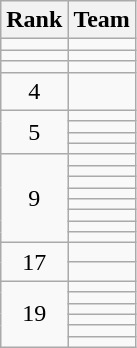<table class="wikitable">
<tr>
<th>Rank</th>
<th>Team</th>
</tr>
<tr>
<td style="text-align: center;"></td>
<td></td>
</tr>
<tr>
<td style="text-align: center;"></td>
<td></td>
</tr>
<tr>
<td style="text-align: center;"></td>
<td></td>
</tr>
<tr>
<td style="text-align: center;">4</td>
<td></td>
</tr>
<tr>
<td style="text-align: center;" rowspan=4>5</td>
<td></td>
</tr>
<tr>
<td></td>
</tr>
<tr>
<td></td>
</tr>
<tr>
<td></td>
</tr>
<tr>
<td style="text-align: center;" rowspan=8>9</td>
<td></td>
</tr>
<tr>
<td></td>
</tr>
<tr>
<td></td>
</tr>
<tr>
<td></td>
</tr>
<tr>
<td></td>
</tr>
<tr>
<td></td>
</tr>
<tr>
<td></td>
</tr>
<tr>
<td></td>
</tr>
<tr>
<td style="text-align: center;" rowspan=2>17</td>
<td></td>
</tr>
<tr>
<td></td>
</tr>
<tr>
<td style="text-align: center;" rowspan=6>19</td>
<td></td>
</tr>
<tr>
<td></td>
</tr>
<tr>
<td></td>
</tr>
<tr>
<td></td>
</tr>
<tr>
<td></td>
</tr>
<tr>
<td></td>
</tr>
</table>
